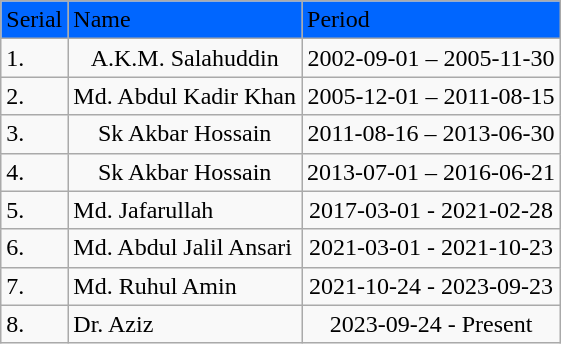<table class="wikitable sortable" style="width:auto">
<tr>
<td style="background:#0066FF; color:black;">Serial</td>
<td style="background:#0066FF; color:black;">Name</td>
<td style="background:#0066FF; color:black;">Period</td>
</tr>
<tr>
<td>1.</td>
<td style="text-align:center;">A.K.M. Salahuddin</td>
<td style="text-align:center;">2002-09-01 – 2005-11-30</td>
</tr>
<tr>
<td>2.</td>
<td style="text-align:center;">Md. Abdul Kadir Khan</td>
<td style="text-align:center;">2005-12-01 – 2011-08-15</td>
</tr>
<tr>
<td>3.</td>
<td style="text-align:center;">Sk Akbar Hossain</td>
<td style="text-align:center;">2011-08-16 – 2013-06-30</td>
</tr>
<tr>
<td>4.</td>
<td style="text-align:center;">Sk Akbar Hossain</td>
<td style="text-align:center;">2013-07-01 – 2016-06-21</td>
</tr>
<tr>
<td>5.</td>
<td sryle="text-align:center;">Md. Jafarullah</td>
<td style="text-align:center;">2017-03-01 - 2021-02-28</td>
</tr>
<tr>
<td>6.</td>
<td sryle="text-align:center;">Md. Abdul Jalil Ansari</td>
<td style="text-align:center;">2021-03-01 - 2021-10-23</td>
</tr>
<tr>
<td>7.</td>
<td sryle="text-align:center;">Md. Ruhul Amin</td>
<td style="text-align:center;">2021-10-24 - 2023-09-23</td>
</tr>
<tr>
<td>8.</td>
<td sryle="text-align:center;">Dr. Aziz</td>
<td style="text-align:center;">2023-09-24 - Present</td>
</tr>
</table>
